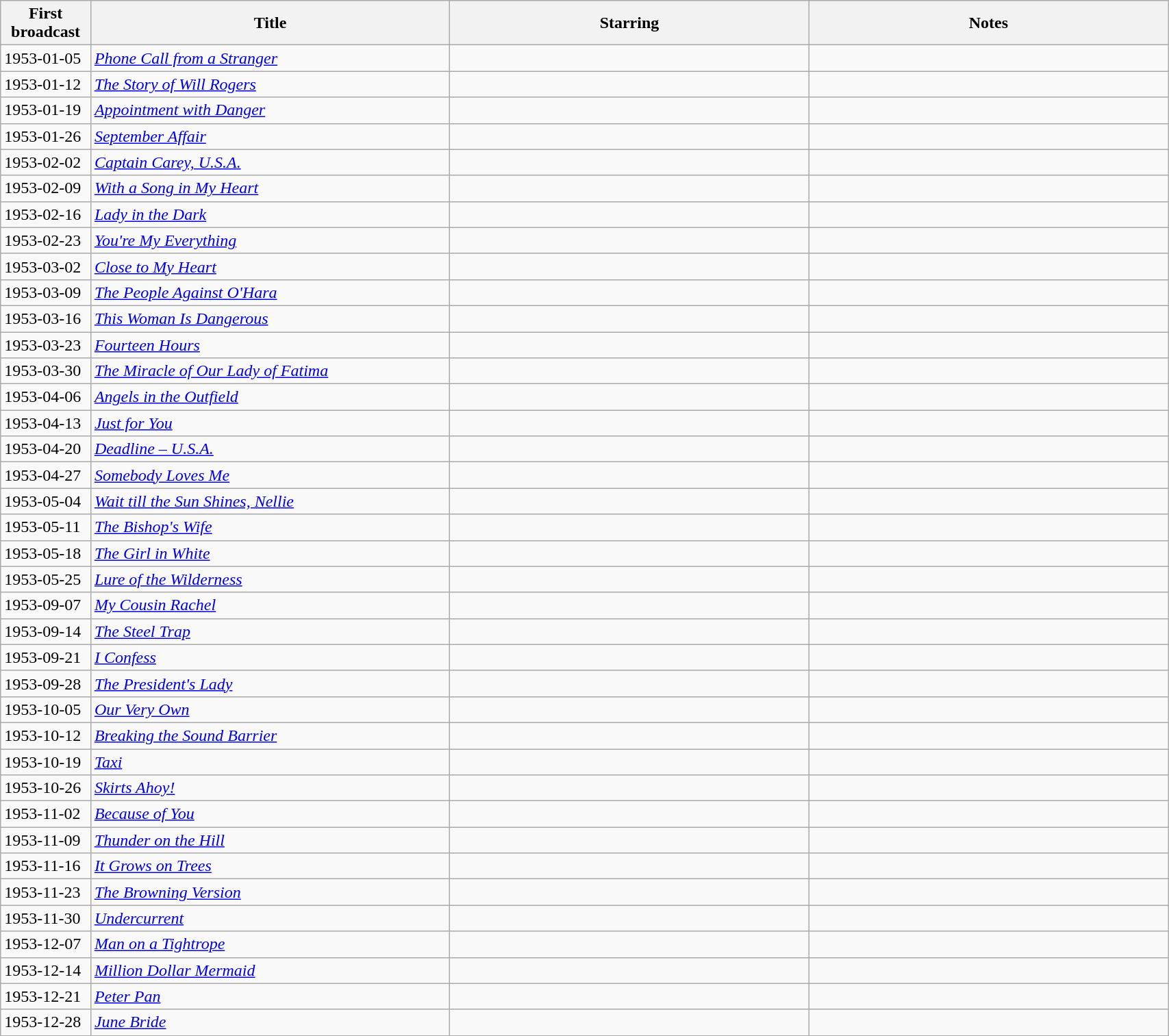<table class="wikitable sortable plainrowheaders" width=90%>
<tr>
<th width=5% scope="col">First broadcast</th>
<th width=25% scope="col">Title</th>
<th width=25% scope="col">Starring</th>
<th width=25% scope="col">Notes</th>
</tr>
<tr>
<td rowspan=>1953-01-05</td>
<td scope="row"><em><a href='#'>Phone Call from a Stranger</a></em></td>
<td></td>
<td></td>
</tr>
<tr>
<td rowspan=>1953-01-12</td>
<td scope="row"><em><a href='#'>The Story of Will Rogers</a></em></td>
<td></td>
<td></td>
</tr>
<tr>
<td rowspan=>1953-01-19</td>
<td scope="row"><em><a href='#'>Appointment with Danger</a></em></td>
<td></td>
<td></td>
</tr>
<tr>
<td rowspan=>1953-01-26</td>
<td scope="row"><em><a href='#'>September Affair</a></em></td>
<td></td>
<td></td>
</tr>
<tr>
<td rowspan=>1953-02-02</td>
<td scope="row"><em><a href='#'>Captain Carey, U.S.A.</a></em></td>
<td></td>
<td></td>
</tr>
<tr>
<td rowspan=>1953-02-09</td>
<td scope="row"><em><a href='#'>With a Song in My Heart</a></em></td>
<td></td>
<td></td>
</tr>
<tr>
<td rowspan=>1953-02-16</td>
<td scope="row"><em><a href='#'>Lady in the Dark</a></em></td>
<td></td>
<td></td>
</tr>
<tr>
<td rowspan=>1953-02-23</td>
<td scope="row"><em><a href='#'>You're My Everything</a></em></td>
<td></td>
<td></td>
</tr>
<tr>
<td rowspan=>1953-03-02</td>
<td scope="row"><em><a href='#'>Close to My Heart</a></em></td>
<td></td>
<td></td>
</tr>
<tr>
<td rowspan=>1953-03-09</td>
<td scope="row"><em><a href='#'>The People Against O'Hara</a></em></td>
<td></td>
<td></td>
</tr>
<tr>
<td rowspan=>1953-03-16</td>
<td scope="row"><em><a href='#'>This Woman Is Dangerous</a></em></td>
<td></td>
<td></td>
</tr>
<tr>
<td rowspan=>1953-03-23</td>
<td scope="row"><em><a href='#'>Fourteen Hours</a></em></td>
<td></td>
<td></td>
</tr>
<tr>
<td rowspan=>1953-03-30</td>
<td scope="row"><em><a href='#'>The Miracle of Our Lady of Fatima</a></em></td>
<td></td>
<td></td>
</tr>
<tr>
<td rowspan=>1953-04-06</td>
<td scope="row"><em><a href='#'>Angels in the Outfield</a></em></td>
<td></td>
<td></td>
</tr>
<tr>
<td rowspan=>1953-04-13</td>
<td scope="row"><em><a href='#'>Just for You</a></em></td>
<td></td>
<td></td>
</tr>
<tr>
<td rowspan=>1953-04-20</td>
<td scope="row"><em><a href='#'>Deadline – U.S.A.</a></em></td>
<td></td>
<td></td>
</tr>
<tr>
<td rowspan=>1953-04-27</td>
<td scope="row"><em><a href='#'>Somebody Loves Me</a></em></td>
<td></td>
<td></td>
</tr>
<tr>
<td rowspan=>1953-05-04</td>
<td scope="row"><em><a href='#'>Wait till the Sun Shines, Nellie</a></em></td>
<td></td>
<td></td>
</tr>
<tr>
<td rowspan=>1953-05-11</td>
<td scope="row"><em><a href='#'>The Bishop's Wife</a></em></td>
<td></td>
<td></td>
</tr>
<tr>
<td rowspan=>1953-05-18</td>
<td scope="row"><em><a href='#'>The Girl in White</a></em></td>
<td></td>
<td></td>
</tr>
<tr>
<td rowspan=>1953-05-25</td>
<td scope="row"><em><a href='#'>Lure of the Wilderness</a></em></td>
<td></td>
<td></td>
</tr>
<tr>
<td rowspan=>1953-09-07</td>
<td scope="row"><em><a href='#'>My Cousin Rachel</a></em></td>
<td></td>
<td></td>
</tr>
<tr>
<td rowspan=>1953-09-14</td>
<td scope="row"><em><a href='#'>The Steel Trap</a></em></td>
<td></td>
<td></td>
</tr>
<tr>
<td rowspan=>1953-09-21</td>
<td scope="row"><em><a href='#'>I Confess</a></em></td>
<td></td>
<td></td>
</tr>
<tr>
<td rowspan=>1953-09-28</td>
<td scope="row"><em><a href='#'>The President's Lady</a></em></td>
<td></td>
<td></td>
</tr>
<tr>
<td rowspan=>1953-10-05</td>
<td scope="row"><em><a href='#'>Our Very Own</a></em></td>
<td></td>
<td></td>
</tr>
<tr>
<td rowspan=>1953-10-12</td>
<td scope="row"><em><a href='#'>Breaking the Sound Barrier</a></em></td>
<td></td>
<td></td>
</tr>
<tr>
<td rowspan=>1953-10-19</td>
<td scope="row"><em><a href='#'>Taxi</a></em></td>
<td></td>
<td></td>
</tr>
<tr>
<td rowspan=>1953-10-26</td>
<td scope="row"><em><a href='#'>Skirts Ahoy!</a></em></td>
<td></td>
<td></td>
</tr>
<tr>
<td rowspan=>1953-11-02</td>
<td scope="row"><em><a href='#'>Because of You</a></em></td>
<td></td>
<td></td>
</tr>
<tr>
<td rowspan=>1953-11-09</td>
<td scope="row"><em><a href='#'>Thunder on the Hill</a></em></td>
<td></td>
<td></td>
</tr>
<tr>
<td rowspan=>1953-11-16</td>
<td scope="row"><em><a href='#'>It Grows on Trees</a></em></td>
<td></td>
<td></td>
</tr>
<tr>
<td rowspan=>1953-11-23</td>
<td scope="row"><em><a href='#'>The Browning Version</a></em></td>
<td></td>
<td></td>
</tr>
<tr>
<td rowspan=>1953-11-30</td>
<td scope="row"><em><a href='#'>Undercurrent</a></em></td>
<td></td>
<td></td>
</tr>
<tr>
<td rowspan=>1953-12-07</td>
<td scope="row"><em><a href='#'>Man on a Tightrope</a></em></td>
<td></td>
<td></td>
</tr>
<tr>
<td rowspan=>1953-12-14</td>
<td scope="row"><em><a href='#'>Million Dollar Mermaid</a></em></td>
<td></td>
<td></td>
</tr>
<tr>
<td rowspan=>1953-12-21</td>
<td scope="row"><em><a href='#'>Peter Pan</a></em></td>
<td></td>
<td></td>
</tr>
<tr>
<td rowspan=>1953-12-28</td>
<td scope="row"><em><a href='#'>June Bride</a></em></td>
<td></td>
<td></td>
</tr>
</table>
